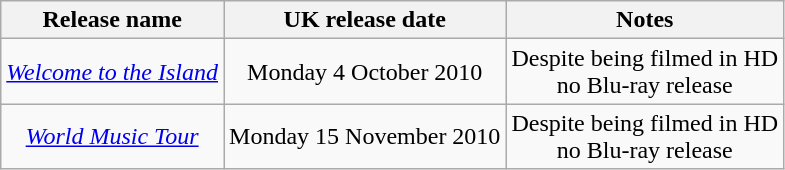<table class="wikitable">
<tr>
<th>Release name</th>
<th>UK release date</th>
<th>Notes</th>
</tr>
<tr>
<td style="text-align:center;"><a href='#'><em>Welcome to the Island</em></a></td>
<td style="text-align:center;">Monday 4 October 2010</td>
<td style="text-align:center;">Despite being filmed in HD <br> no Blu-ray release</td>
</tr>
<tr>
<td style="text-align:center;"><a href='#'><em>World Music Tour </em></a></td>
<td style="text-align:center;">Monday 15 November 2010</td>
<td style="text-align:center;">Despite being filmed in HD <br> no Blu-ray release</td>
</tr>
</table>
